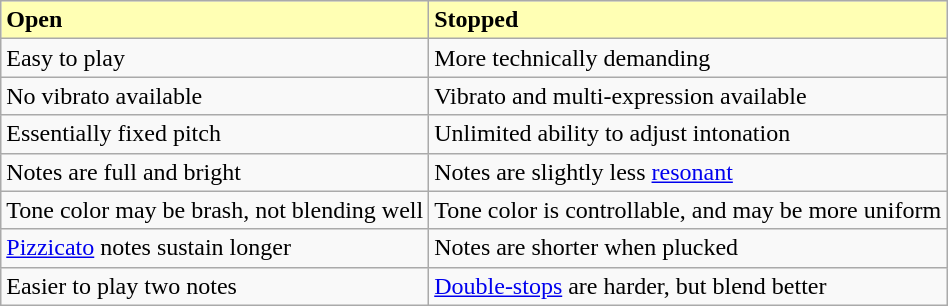<table class="wikitable">
<tr>
<td align=left bgcolor="#ffffb4"><strong>Open</strong></td>
<td align=left bgcolor="#ffffb4"><strong>Stopped</strong></td>
</tr>
<tr>
<td align=left>Easy to play</td>
<td align=left>More technically demanding</td>
</tr>
<tr>
<td align=left>No vibrato available</td>
<td align=left>Vibrato and multi-expression available</td>
</tr>
<tr>
<td align=left>Essentially fixed pitch</td>
<td align=left>Unlimited ability to adjust intonation</td>
</tr>
<tr>
<td align=left>Notes are full and bright</td>
<td align=left>Notes are slightly less <a href='#'>resonant</a></td>
</tr>
<tr>
<td align=left>Tone color may be brash, not blending well</td>
<td align=left>Tone color is controllable, and may be more uniform</td>
</tr>
<tr>
<td align=left><a href='#'>Pizzicato</a> notes sustain longer</td>
<td align=left>Notes are shorter when plucked</td>
</tr>
<tr>
<td align=left>Easier to play two notes</td>
<td align=left><a href='#'>Double-stops</a> are harder, but blend better</td>
</tr>
</table>
